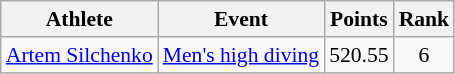<table class=wikitable style="font-size:90%;">
<tr>
<th>Athlete</th>
<th>Event</th>
<th>Points</th>
<th>Rank</th>
</tr>
<tr align=center>
<td align=left><a href='#'>Artem Silchenko</a></td>
<td align=left><a href='#'>Men's high diving</a></td>
<td>520.55</td>
<td>6</td>
</tr>
</table>
